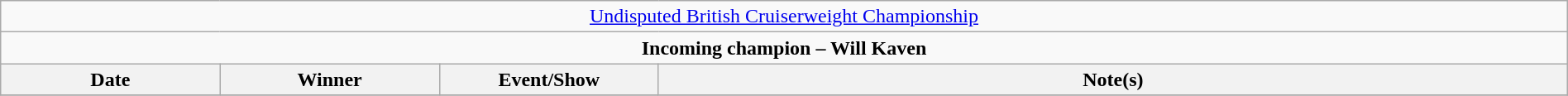<table class="wikitable" style="text-align:center; width:100%;">
<tr>
<td colspan="4" style="text-align: center;"><a href='#'>Undisputed British Cruiserweight Championship</a></td>
</tr>
<tr>
<td colspan="4" style="text-align: center;"><strong>Incoming champion – Will Kaven</strong></td>
</tr>
<tr>
<th width=14%>Date</th>
<th width=14%>Winner</th>
<th width=14%>Event/Show</th>
<th width=58%>Note(s)</th>
</tr>
<tr>
</tr>
</table>
